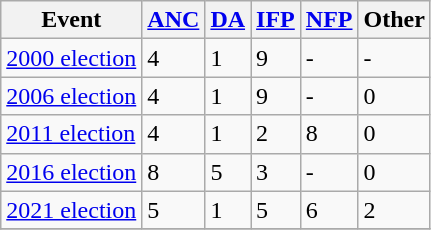<table class="wikitable">
<tr>
<th>Event</th>
<th><a href='#'>ANC</a></th>
<th><a href='#'>DA</a></th>
<th><a href='#'>IFP</a></th>
<th><a href='#'>NFP</a></th>
<th>Other</th>
</tr>
<tr>
<td><a href='#'>2000 election</a></td>
<td>4</td>
<td>1</td>
<td>9</td>
<td>-</td>
<td>-</td>
</tr>
<tr>
<td><a href='#'>2006 election</a></td>
<td>4</td>
<td>1</td>
<td>9</td>
<td>-</td>
<td>0</td>
</tr>
<tr>
<td><a href='#'>2011 election</a></td>
<td>4</td>
<td>1</td>
<td>2</td>
<td>8</td>
<td>0</td>
</tr>
<tr>
<td><a href='#'>2016 election</a></td>
<td>8</td>
<td>5</td>
<td>3</td>
<td>-</td>
<td>0</td>
</tr>
<tr>
<td><a href='#'>2021 election</a></td>
<td>5</td>
<td>1</td>
<td>5</td>
<td>6</td>
<td>2</td>
</tr>
<tr>
</tr>
</table>
